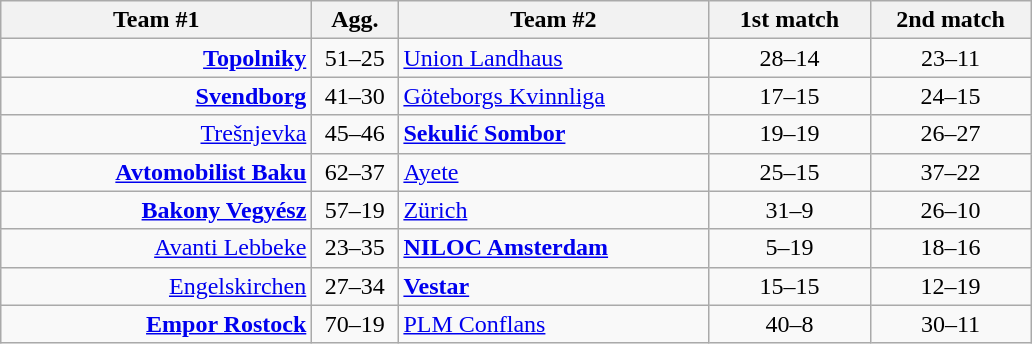<table class=wikitable style="text-align:center">
<tr>
<th width=200>Team #1</th>
<th width=50>Agg.</th>
<th width=200>Team #2</th>
<th width=100>1st match</th>
<th width=100>2nd match</th>
</tr>
<tr>
<td align=right><strong><a href='#'>Topolniky</a></strong> </td>
<td align=center>51–25</td>
<td align=left> <a href='#'>Union Landhaus</a></td>
<td align=center>28–14</td>
<td align=center>23–11</td>
</tr>
<tr>
<td align=right><strong><a href='#'>Svendborg</a></strong> </td>
<td align=center>41–30</td>
<td align=left> <a href='#'>Göteborgs Kvinnliga</a></td>
<td align=center>17–15</td>
<td align=center>24–15</td>
</tr>
<tr>
<td align=right><a href='#'>Trešnjevka</a> </td>
<td align=center>45–46</td>
<td align=left> <strong><a href='#'>Sekulić Sombor</a></strong></td>
<td align=center>19–19</td>
<td align=center>26–27</td>
</tr>
<tr>
<td align=right><strong><a href='#'>Avtomobilist Baku</a></strong> </td>
<td align=center>62–37</td>
<td align=left> <a href='#'>Ayete</a></td>
<td align=center>25–15</td>
<td align=center>37–22</td>
</tr>
<tr>
<td align=right><strong><a href='#'>Bakony Vegyész</a></strong> </td>
<td align=center>57–19</td>
<td align=left> <a href='#'>Zürich</a></td>
<td align=center>31–9</td>
<td align=center>26–10</td>
</tr>
<tr>
<td align=right><a href='#'>Avanti Lebbeke</a> </td>
<td align=center>23–35</td>
<td align=left> <strong><a href='#'>NILOC Amsterdam</a></strong></td>
<td align=center>5–19</td>
<td align=center>18–16</td>
</tr>
<tr>
<td align=right><a href='#'>Engelskirchen</a> </td>
<td align=center>27–34</td>
<td align=left> <strong><a href='#'>Vestar</a></strong></td>
<td align=center>15–15</td>
<td align=center>12–19</td>
</tr>
<tr>
<td align=right><strong><a href='#'>Empor Rostock</a></strong> </td>
<td align=center>70–19</td>
<td align=left> <a href='#'>PLM Conflans</a></td>
<td align=center>40–8</td>
<td align=center>30–11</td>
</tr>
</table>
